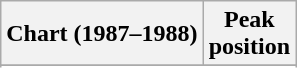<table class="wikitable sortable plainrowheaders" style="text-align:center">
<tr>
<th scope="col">Chart (1987–1988)</th>
<th scope="col">Peak<br>position</th>
</tr>
<tr>
</tr>
<tr>
</tr>
</table>
